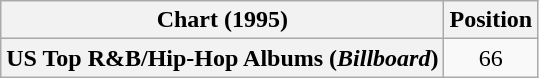<table class="wikitable plainrowheaders" style="text-align:center">
<tr>
<th scope="col">Chart (1995)</th>
<th scope="col">Position</th>
</tr>
<tr>
<th scope="row">US Top R&B/Hip-Hop Albums (<em>Billboard</em>)</th>
<td>66</td>
</tr>
</table>
